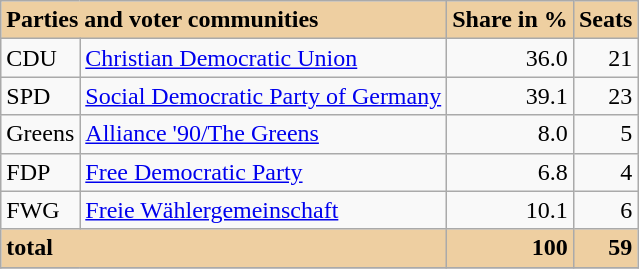<table class="wikitable">
<tr>
<td colspan="2" bgcolor="#EECFA1"><strong>Parties and voter communities</strong></td>
<td align="center" bgcolor="#EECFA1"><strong>Share in %</strong></td>
<td align="center" bgcolor="#EECFA1"><strong>Seats</strong></td>
</tr>
<tr --->
<td>CDU</td>
<td><a href='#'>Christian Democratic Union</a></td>
<td align="right">36.0</td>
<td align="right">21</td>
</tr>
<tr --->
<td>SPD</td>
<td><a href='#'>Social Democratic Party of Germany</a></td>
<td align="right">39.1</td>
<td align="right">23</td>
</tr>
<tr --->
<td>Greens</td>
<td><a href='#'>Alliance '90/The Greens</a></td>
<td align="right">8.0</td>
<td align="right">5</td>
</tr>
<tr --->
<td>FDP</td>
<td><a href='#'>Free Democratic Party</a></td>
<td align="right">6.8</td>
<td align="right">4</td>
</tr>
<tr --->
<td>FWG</td>
<td><a href='#'>Freie Wählergemeinschaft</a></td>
<td align="right">10.1</td>
<td align="right">6</td>
</tr>
<tr --->
<td colspan="2" bgcolor="#EECFA1"><strong>total</strong></td>
<td align="right" bgcolor="#EECFA1"><strong>100</strong></td>
<td align="right" bgcolor="#EECFA1"><strong>59</strong></td>
</tr>
<tr --->
</tr>
</table>
